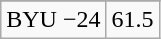<table class="wikitable">
<tr align="center">
</tr>
<tr align="center">
<td>BYU −24</td>
<td>61.5</td>
</tr>
</table>
